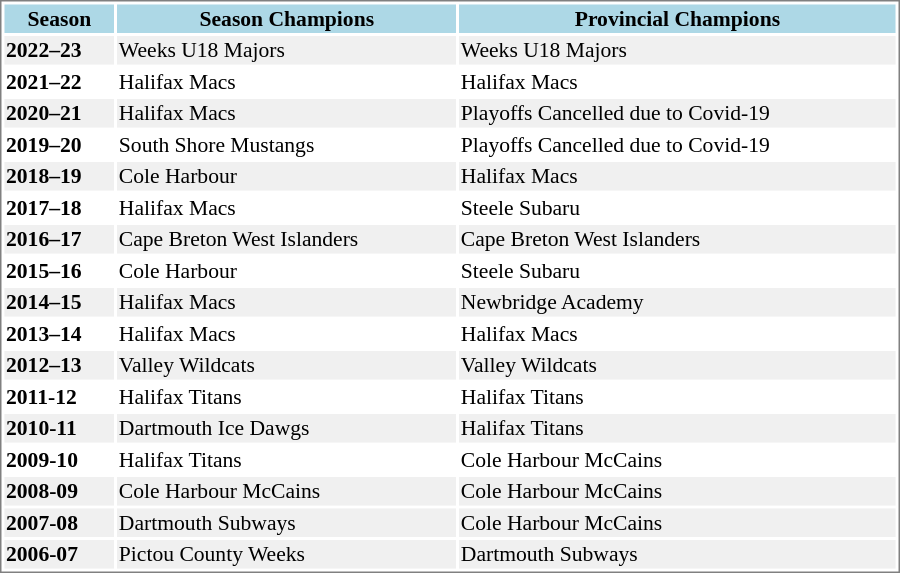<table cellpadding="1" width="600px" style="font-size: 90%; border: 1px solid gray;">
<tr align="center">
<th style="background: #ADD8E6;"><strong>Season</strong></th>
<th style="background: #ADD8E6;"><strong>Season Champions</strong></th>
<th style="background: #ADD8E6;"><strong>Provincial Champions</strong></th>
</tr>
<tr bgcolor="#f0f0f0">
<td><strong>2022–23</strong></td>
<td>Weeks U18 Majors</td>
<td>Weeks U18 Majors</td>
</tr>
<tr>
<td><strong>2021–22</strong></td>
<td>Halifax Macs</td>
<td>Halifax Macs</td>
</tr>
<tr bgcolor="#f0f0f0">
<td><strong>2020–21</strong></td>
<td>Halifax Macs</td>
<td>Playoffs Cancelled due to Covid-19</td>
</tr>
<tr>
<td><strong>2019–20</strong></td>
<td>South Shore Mustangs</td>
<td>Playoffs Cancelled due to Covid-19</td>
</tr>
<tr bgcolor="#f0f0f0">
<td><strong>2018–19</strong></td>
<td>Cole Harbour</td>
<td>Halifax Macs</td>
</tr>
<tr>
<td><strong>2017–18</strong></td>
<td>Halifax Macs</td>
<td>Steele Subaru</td>
</tr>
<tr bgcolor="#f0f0f0">
<td><strong>2016–17</strong></td>
<td>Cape Breton West Islanders</td>
<td>Cape Breton West Islanders</td>
</tr>
<tr>
<td><strong>2015–16</strong></td>
<td>Cole Harbour</td>
<td>Steele Subaru</td>
</tr>
<tr bgcolor="#f0f0f0">
<td><strong>2014–15</strong></td>
<td>Halifax Macs</td>
<td>Newbridge Academy</td>
</tr>
<tr>
<td><strong>2013–14</strong></td>
<td>Halifax Macs</td>
<td>Halifax Macs</td>
</tr>
<tr bgcolor="#f0f0f0">
<td><strong>2012–13</strong></td>
<td>Valley Wildcats</td>
<td>Valley Wildcats</td>
</tr>
<tr>
<td><strong>2011-12</strong></td>
<td>Halifax Titans</td>
<td>Halifax Titans</td>
</tr>
<tr bgcolor="#f0f0f0">
<td><strong>2010-11</strong></td>
<td>Dartmouth Ice Dawgs</td>
<td>Halifax Titans</td>
</tr>
<tr>
<td><strong>2009-10</strong></td>
<td>Halifax Titans</td>
<td>Cole Harbour McCains</td>
</tr>
<tr bgcolor="#f0f0f0">
<td><strong>2008-09</strong></td>
<td>Cole Harbour McCains</td>
<td>Cole Harbour McCains</td>
</tr>
<tr bgcolor="#f0f0f0">
<td><strong>2007-08</strong></td>
<td>Dartmouth Subways</td>
<td>Cole Harbour McCains</td>
</tr>
<tr bgcolor="#f0f0f0">
<td><strong>2006-07</strong></td>
<td>Pictou County Weeks</td>
<td>Dartmouth Subways</td>
</tr>
</table>
